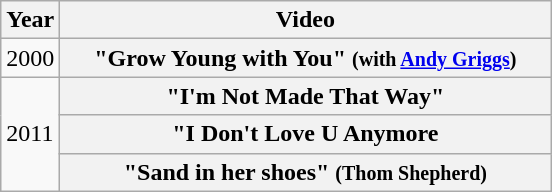<table class="wikitable plainrowheaders">
<tr>
<th>Year</th>
<th style="width:20em;">Video</th>
</tr>
<tr>
<td>2000</td>
<th scope="row">"Grow Young with You" <small>(with <a href='#'>Andy Griggs</a>)</small></th>
</tr>
<tr>
<td rowspan="3">2011</td>
<th scope="row">"I'm Not Made That Way"</th>
</tr>
<tr>
<th scope="row">"I Don't Love U Anymore</th>
</tr>
<tr>
<th scope="row">"Sand in her shoes" <small>(Thom Shepherd)</small></th>
</tr>
</table>
